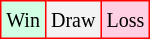<table class="wikitable">
<tr>
<td style="background-color: #d0ffe3; border:1px solid red;"><small>Win</small></td>
<td style="background-color: #f3f3f3; border:1px solid red;"><small>Draw</small></td>
<td style="background-color: #ffd0e3; border:1px solid red;"><small>Loss</small></td>
</tr>
</table>
